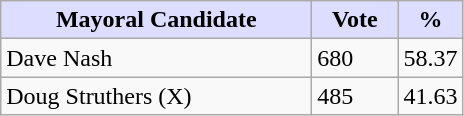<table class="wikitable">
<tr>
<th style="background:#ddf; width:200px;">Mayoral Candidate </th>
<th style="background:#ddf; width:50px;">Vote</th>
<th style="background:#ddf; width:30px;">%</th>
</tr>
<tr>
<td>Dave Nash</td>
<td>680</td>
<td>58.37</td>
</tr>
<tr>
<td>Doug Struthers (X)</td>
<td>485</td>
<td>41.63</td>
</tr>
</table>
